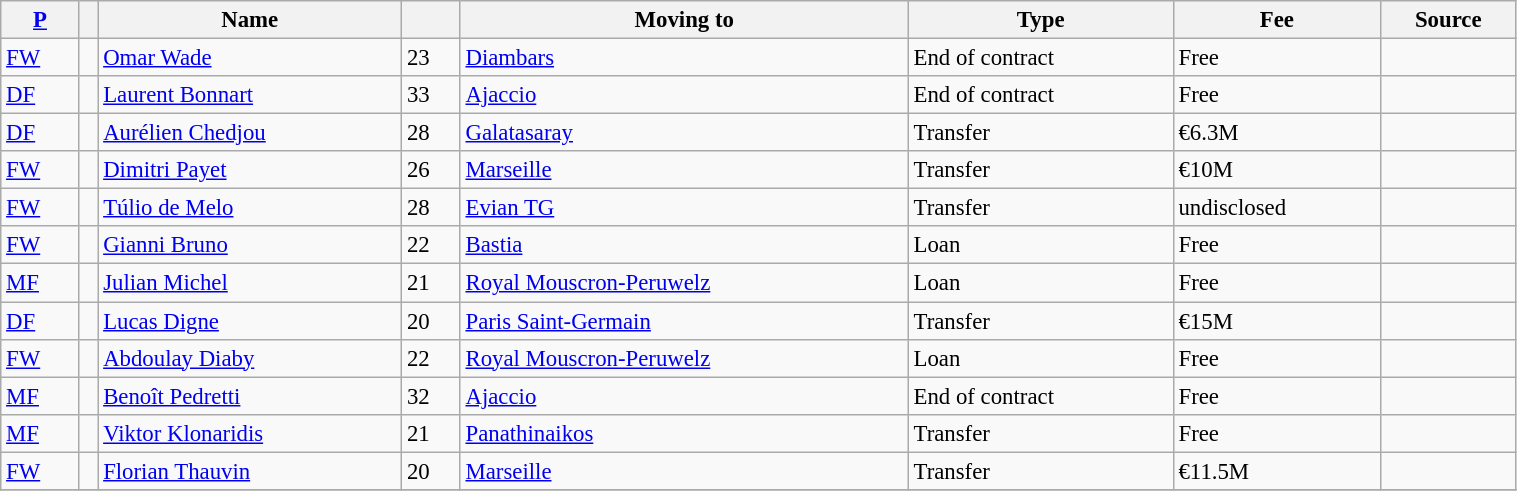<table class="wikitable sortable" style="width:80%; text-align:center; font-size:95%; text-align:left;">
<tr>
<th><a href='#'>P</a></th>
<th></th>
<th>Name</th>
<th></th>
<th>Moving to</th>
<th>Type</th>
<th>Fee</th>
<th>Source</th>
</tr>
<tr>
<td><a href='#'>FW</a></td>
<td style="text-align:center;"></td>
<td style="text-align:left;"><a href='#'>Omar Wade</a></td>
<td>23</td>
<td style="text-align:left;"><a href='#'>Diambars</a> </td>
<td>End of contract</td>
<td>Free</td>
<td></td>
</tr>
<tr>
<td><a href='#'>DF</a></td>
<td style="text-align:center;"></td>
<td style="text-align:left;"><a href='#'>Laurent Bonnart</a></td>
<td>33</td>
<td style="text-align:left;"><a href='#'>Ajaccio</a></td>
<td>End of contract</td>
<td>Free</td>
<td></td>
</tr>
<tr>
<td><a href='#'>DF</a></td>
<td style="text-align:center;"></td>
<td style="text-align:left;"><a href='#'>Aurélien Chedjou</a></td>
<td>28</td>
<td style="text-align:left;"><a href='#'>Galatasaray</a> </td>
<td>Transfer</td>
<td>€6.3M</td>
<td></td>
</tr>
<tr>
<td><a href='#'>FW</a></td>
<td style="text-align:center;"></td>
<td style="text-align:left;"><a href='#'>Dimitri Payet</a></td>
<td>26</td>
<td style="text-align:left;"><a href='#'>Marseille</a></td>
<td>Transfer</td>
<td>€10M</td>
<td></td>
</tr>
<tr>
<td><a href='#'>FW</a></td>
<td style="text-align:center;"></td>
<td style="text-align:left;"><a href='#'>Túlio de Melo</a></td>
<td>28</td>
<td style="text-align:left;"><a href='#'>Evian TG</a></td>
<td>Transfer</td>
<td>undisclosed</td>
<td></td>
</tr>
<tr>
<td><a href='#'>FW</a></td>
<td style="text-align:center;"></td>
<td style="text-align:left;"><a href='#'>Gianni Bruno</a></td>
<td>22</td>
<td style="text-align:left;"><a href='#'>Bastia</a></td>
<td>Loan</td>
<td>Free</td>
<td></td>
</tr>
<tr>
<td><a href='#'>MF</a></td>
<td style="text-align:center;"></td>
<td style="text-align:left;"><a href='#'>Julian Michel</a></td>
<td>21</td>
<td style="text-align:left;"><a href='#'>Royal Mouscron-Peruwelz</a> </td>
<td>Loan</td>
<td>Free</td>
<td></td>
</tr>
<tr>
<td><a href='#'>DF</a></td>
<td style="text-align:center;"></td>
<td style="text-align:left;"><a href='#'>Lucas Digne</a></td>
<td>20</td>
<td style="text-align:left;"><a href='#'>Paris Saint-Germain</a></td>
<td>Transfer</td>
<td>€15M</td>
<td></td>
</tr>
<tr>
<td><a href='#'>FW</a></td>
<td style="text-align:center;"></td>
<td style="text-align:left;"><a href='#'>Abdoulay Diaby</a></td>
<td>22</td>
<td style="text-align:left;"><a href='#'>Royal Mouscron-Peruwelz</a> </td>
<td>Loan</td>
<td>Free</td>
<td></td>
</tr>
<tr>
<td><a href='#'>MF</a></td>
<td style="text-align:center;"></td>
<td style="text-align:left;"><a href='#'>Benoît Pedretti</a></td>
<td>32</td>
<td style="text-align:left;"><a href='#'>Ajaccio</a></td>
<td>End of contract</td>
<td>Free</td>
<td></td>
</tr>
<tr>
<td><a href='#'>MF</a></td>
<td style="text-align:center;"></td>
<td style="text-align:left;"><a href='#'>Viktor Klonaridis</a></td>
<td>21</td>
<td style="text-align:left;"><a href='#'>Panathinaikos</a> </td>
<td>Transfer</td>
<td>Free</td>
<td></td>
</tr>
<tr>
<td><a href='#'>FW</a></td>
<td style="text-align:center;"></td>
<td style="text-align:left;"><a href='#'>Florian Thauvin</a></td>
<td>20</td>
<td style="text-align:left;"><a href='#'>Marseille</a></td>
<td>Transfer</td>
<td>€11.5M</td>
<td></td>
</tr>
<tr>
</tr>
</table>
